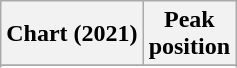<table class="wikitable sortable plainrowheaders" style="text-align:center">
<tr>
<th scope="col">Chart (2021)</th>
<th scope="col">Peak<br>position</th>
</tr>
<tr>
</tr>
<tr>
</tr>
</table>
